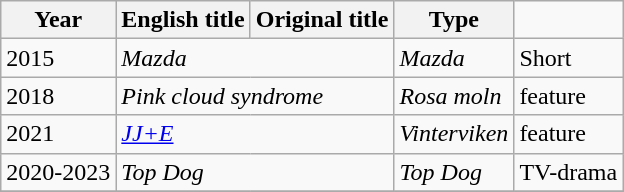<table class="wikitable sortable" align=center>
<tr>
<th>Year</th>
<th>English title</th>
<th>Original title</th>
<th>Type</th>
</tr>
<tr>
<td>2015</td>
<td colspan="2"><em>Mazda</em></td>
<td><em>Mazda</em></td>
<td>Short</td>
</tr>
<tr>
<td>2018</td>
<td colspan="2"><em>Pink cloud syndrome</em></td>
<td><em>Rosa moln</em></td>
<td>feature</td>
</tr>
<tr>
<td>2021</td>
<td colspan="2"><em><a href='#'>JJ+E</a></em></td>
<td><em>Vinterviken</em></td>
<td>feature</td>
</tr>
<tr>
<td>2020-2023</td>
<td colspan="2"><em>Top Dog</em></td>
<td><em>Top Dog</em></td>
<td>TV-drama</td>
</tr>
<tr>
</tr>
</table>
